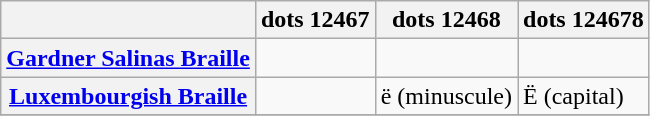<table class="wikitable">
<tr>
<th></th>
<th>dots 12467</th>
<th>dots 12468</th>
<th>dots 124678</th>
</tr>
<tr>
<th align=left><a href='#'>Gardner Salinas Braille</a></th>
<td></td>
<td></td>
<td></td>
</tr>
<tr>
<th align=left><a href='#'>Luxembourgish Braille</a></th>
<td></td>
<td>ë (minuscule)</td>
<td>Ë (capital)</td>
</tr>
<tr>
</tr>
</table>
